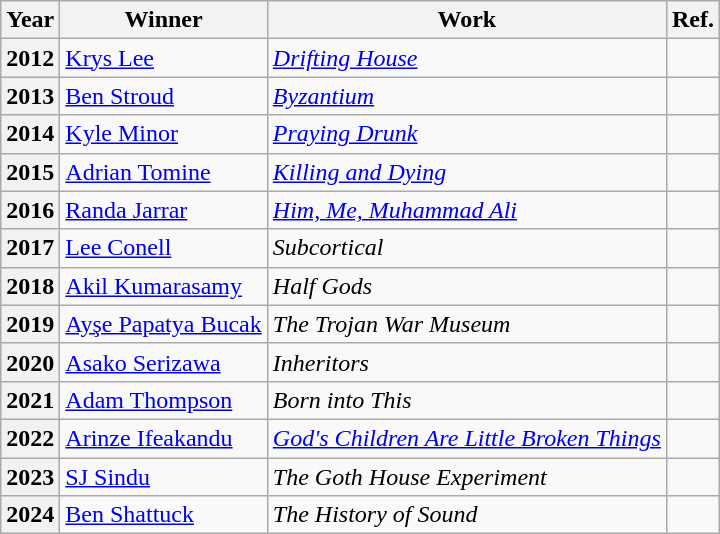<table class="wikitable sortable">
<tr>
<th>Year</th>
<th>Winner</th>
<th>Work</th>
<th>Ref.</th>
</tr>
<tr>
<th>2012</th>
<td><a href='#'>Krys Lee</a></td>
<td><em><a href='#'>Drifting House</a></em></td>
<td></td>
</tr>
<tr>
<th>2013</th>
<td><a href='#'>Ben Stroud</a></td>
<td><em><a href='#'>Byzantium</a></em></td>
<td></td>
</tr>
<tr>
<th>2014</th>
<td><a href='#'>Kyle Minor</a></td>
<td><em><a href='#'>Praying Drunk</a></em></td>
<td></td>
</tr>
<tr>
<th>2015</th>
<td><a href='#'>Adrian Tomine</a></td>
<td><em><a href='#'>Killing and Dying</a></em></td>
<td></td>
</tr>
<tr>
<th>2016</th>
<td><a href='#'>Randa Jarrar</a></td>
<td><em><a href='#'>Him, Me, Muhammad Ali</a></em></td>
<td></td>
</tr>
<tr>
<th>2017</th>
<td><a href='#'>Lee Conell</a></td>
<td><em>Subcortical</em></td>
<td></td>
</tr>
<tr>
<th>2018</th>
<td><a href='#'>Akil Kumarasamy</a></td>
<td><em>Half Gods</em></td>
<td></td>
</tr>
<tr>
<th>2019</th>
<td><a href='#'>Ayşe Papatya Bucak</a></td>
<td><em>The Trojan War Museum</em></td>
<td></td>
</tr>
<tr>
<th>2020</th>
<td><a href='#'>Asako Serizawa</a></td>
<td><em>Inheritors</em></td>
<td></td>
</tr>
<tr>
<th>2021</th>
<td><a href='#'>Adam Thompson</a></td>
<td><em>Born into This</em></td>
<td></td>
</tr>
<tr>
<th>2022</th>
<td><a href='#'>Arinze Ifeakandu</a></td>
<td><em><a href='#'>God's Children Are Little Broken Things</a></em></td>
<td></td>
</tr>
<tr>
<th>2023</th>
<td><a href='#'>SJ Sindu</a></td>
<td><em>The Goth House Experiment</em></td>
<td></td>
</tr>
<tr>
<th>2024</th>
<td><a href='#'>Ben Shattuck</a></td>
<td><em>The History of Sound</em></td>
<td></td>
</tr>
</table>
